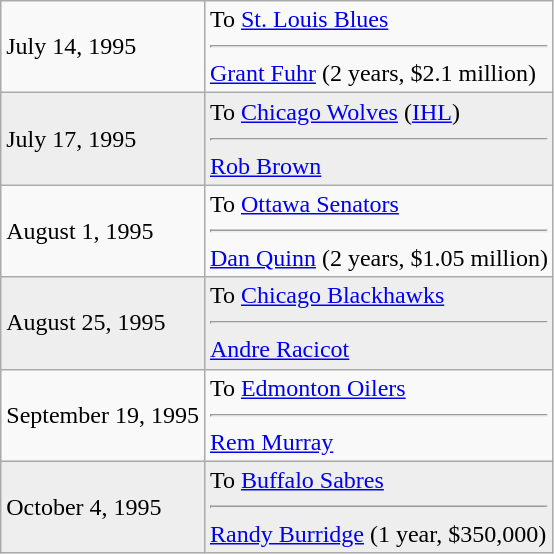<table class="wikitable">
<tr>
<td>July 14, 1995</td>
<td valign="top">To <a href='#'>St. Louis Blues</a><hr><a href='#'>Grant Fuhr</a> (2 years, $2.1 million)</td>
</tr>
<tr style="background:#eee;">
<td>July 17, 1995</td>
<td valign="top">To <a href='#'>Chicago Wolves</a> (<a href='#'>IHL</a>)<hr><a href='#'>Rob Brown</a></td>
</tr>
<tr>
<td>August 1, 1995</td>
<td valign="top">To <a href='#'>Ottawa Senators</a><hr><a href='#'>Dan Quinn</a> (2 years, $1.05 million)</td>
</tr>
<tr style="background:#eee;">
<td>August 25, 1995</td>
<td valign="top">To <a href='#'>Chicago Blackhawks</a><hr><a href='#'>Andre Racicot</a></td>
</tr>
<tr>
<td>September 19, 1995</td>
<td valign="top">To <a href='#'>Edmonton Oilers</a><hr><a href='#'>Rem Murray</a></td>
</tr>
<tr style="background:#eee;">
<td>October 4, 1995</td>
<td valign="top">To <a href='#'>Buffalo Sabres</a><hr><a href='#'>Randy Burridge</a> (1 year, $350,000)</td>
</tr>
</table>
